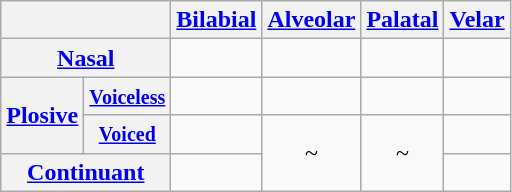<table class="wikitable" style="text-align:center;">
<tr>
<th colspan=2></th>
<th><a href='#'>Bilabial</a></th>
<th><a href='#'>Alveolar</a></th>
<th><a href='#'>Palatal</a></th>
<th><a href='#'>Velar</a></th>
</tr>
<tr>
<th colspan=2><a href='#'>Nasal</a></th>
<td></td>
<td></td>
<td></td>
<td></td>
</tr>
<tr>
<th rowspan=2><a href='#'>Plosive</a></th>
<th><a href='#'><small>Voiceless</small></a></th>
<td></td>
<td></td>
<td></td>
<td></td>
</tr>
<tr>
<th><small><a href='#'>Voiced</a></small></th>
<td></td>
<td rowspan=2>~</td>
<td rowspan=2>~</td>
<td></td>
</tr>
<tr>
<th colspan=2><a href='#'>Continuant</a></th>
<td></td>
<td></td>
</tr>
</table>
